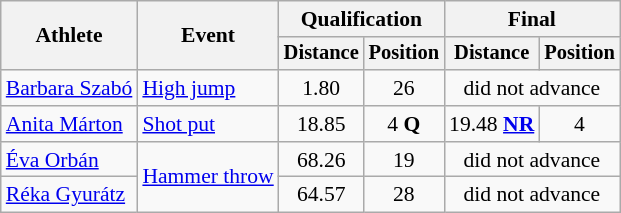<table class=wikitable style="font-size:90%">
<tr>
<th rowspan="2">Athlete</th>
<th rowspan="2">Event</th>
<th colspan="2">Qualification</th>
<th colspan="2">Final</th>
</tr>
<tr style="font-size:95%">
<th>Distance</th>
<th>Position</th>
<th>Distance</th>
<th>Position</th>
</tr>
<tr style=text-align:center>
<td style=text-align:left><a href='#'>Barbara Szabó</a></td>
<td style=text-align:left><a href='#'>High jump</a></td>
<td>1.80</td>
<td>26</td>
<td colspan=2>did not advance</td>
</tr>
<tr style=text-align:center>
<td style=text-align:left><a href='#'>Anita Márton</a></td>
<td style=text-align:left><a href='#'>Shot put</a></td>
<td>18.85</td>
<td>4 <strong>Q</strong></td>
<td>19.48 <strong><a href='#'>NR</a></strong></td>
<td>4</td>
</tr>
<tr style=text-align:center>
<td style=text-align:left><a href='#'>Éva Orbán</a></td>
<td style=text-align:left rowspan=2><a href='#'>Hammer throw</a></td>
<td>68.26</td>
<td>19</td>
<td colspan=2>did not advance</td>
</tr>
<tr style=text-align:center>
<td style=text-align:left><a href='#'>Réka Gyurátz</a></td>
<td>64.57</td>
<td>28</td>
<td colspan=2>did not advance</td>
</tr>
</table>
